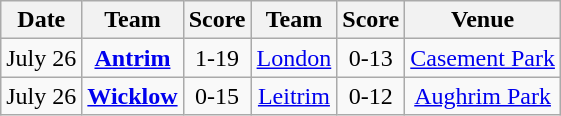<table class="wikitable">
<tr>
<th>Date</th>
<th>Team</th>
<th>Score</th>
<th>Team</th>
<th>Score</th>
<th>Venue</th>
</tr>
<tr align="center">
<td>July 26</td>
<td><strong><a href='#'>Antrim</a></strong></td>
<td>1-19</td>
<td><a href='#'>London</a></td>
<td>0-13</td>
<td><a href='#'>Casement Park</a></td>
</tr>
<tr align="center">
<td>July 26</td>
<td><strong><a href='#'>Wicklow</a></strong></td>
<td>0-15</td>
<td><a href='#'>Leitrim</a></td>
<td>0-12</td>
<td><a href='#'>Aughrim Park</a></td>
</tr>
</table>
